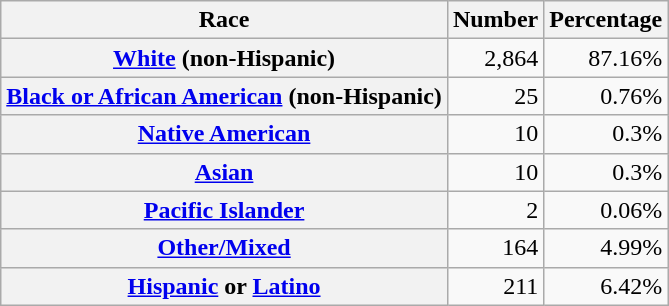<table class="wikitable" style="text-align:right">
<tr>
<th scope="col">Race</th>
<th scope="col">Number</th>
<th scope="col">Percentage</th>
</tr>
<tr>
<th scope="row"><a href='#'>White</a> (non-Hispanic)</th>
<td>2,864</td>
<td>87.16%</td>
</tr>
<tr>
<th scope="row"><a href='#'>Black or African American</a> (non-Hispanic)</th>
<td>25</td>
<td>0.76%</td>
</tr>
<tr>
<th scope="row"><a href='#'>Native American</a></th>
<td>10</td>
<td>0.3%</td>
</tr>
<tr>
<th scope="row"><a href='#'>Asian</a></th>
<td>10</td>
<td>0.3%</td>
</tr>
<tr>
<th scope="row"><a href='#'>Pacific Islander</a></th>
<td>2</td>
<td>0.06%</td>
</tr>
<tr>
<th scope="row"><a href='#'>Other/Mixed</a></th>
<td>164</td>
<td>4.99%</td>
</tr>
<tr>
<th scope="row"><a href='#'>Hispanic</a> or <a href='#'>Latino</a></th>
<td>211</td>
<td>6.42%</td>
</tr>
</table>
